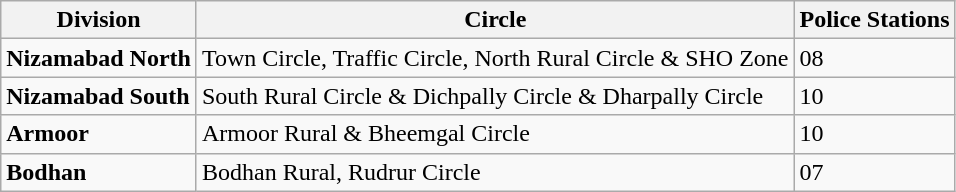<table class="wikitable">
<tr>
<th>Division</th>
<th>Circle</th>
<th>Police Stations</th>
</tr>
<tr>
<td><strong>Nizamabad North</strong></td>
<td>Town Circle, Traffic Circle, North Rural Circle & SHO Zone</td>
<td>08</td>
</tr>
<tr>
<td><strong>Nizamabad South</strong></td>
<td>South Rural Circle & Dichpally Circle & Dharpally Circle</td>
<td>10</td>
</tr>
<tr>
<td><strong>Armoor</strong></td>
<td>Armoor Rural & Bheemgal Circle</td>
<td>10</td>
</tr>
<tr>
<td><strong>Bodhan</strong></td>
<td>Bodhan Rural, Rudrur Circle</td>
<td>07</td>
</tr>
</table>
